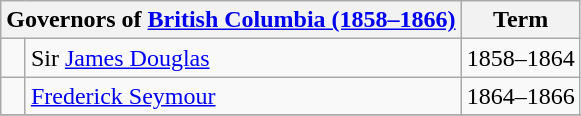<table class="wikitable">
<tr>
<th colspan="2">Governors of <a href='#'>British Columbia (1858–1866)</a></th>
<th>Term</th>
</tr>
<tr>
<td></td>
<td>Sir <a href='#'>James Douglas</a></td>
<td>1858–1864</td>
</tr>
<tr>
<td></td>
<td><a href='#'>Frederick Seymour</a></td>
<td>1864–1866</td>
</tr>
<tr>
</tr>
</table>
